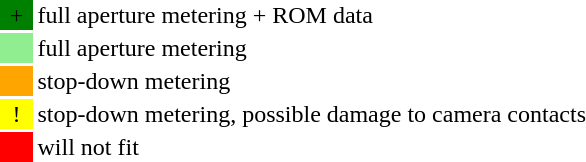<table>
<tr>
<td style="background-color:green;width:20px;text-align:center">+</td>
<td>full aperture metering + ROM data</td>
</tr>
<tr>
<td style="background-color:lightgreen;"></td>
<td>full aperture metering</td>
</tr>
<tr>
<td style="background-color:orange;"></td>
<td>stop-down metering</td>
</tr>
<tr>
<td style="background-color:yellow;text-align:center">!</td>
<td>stop-down metering, possible damage to camera contacts</td>
</tr>
<tr>
<td style="background-color:red;"></td>
<td>will not fit</td>
</tr>
</table>
